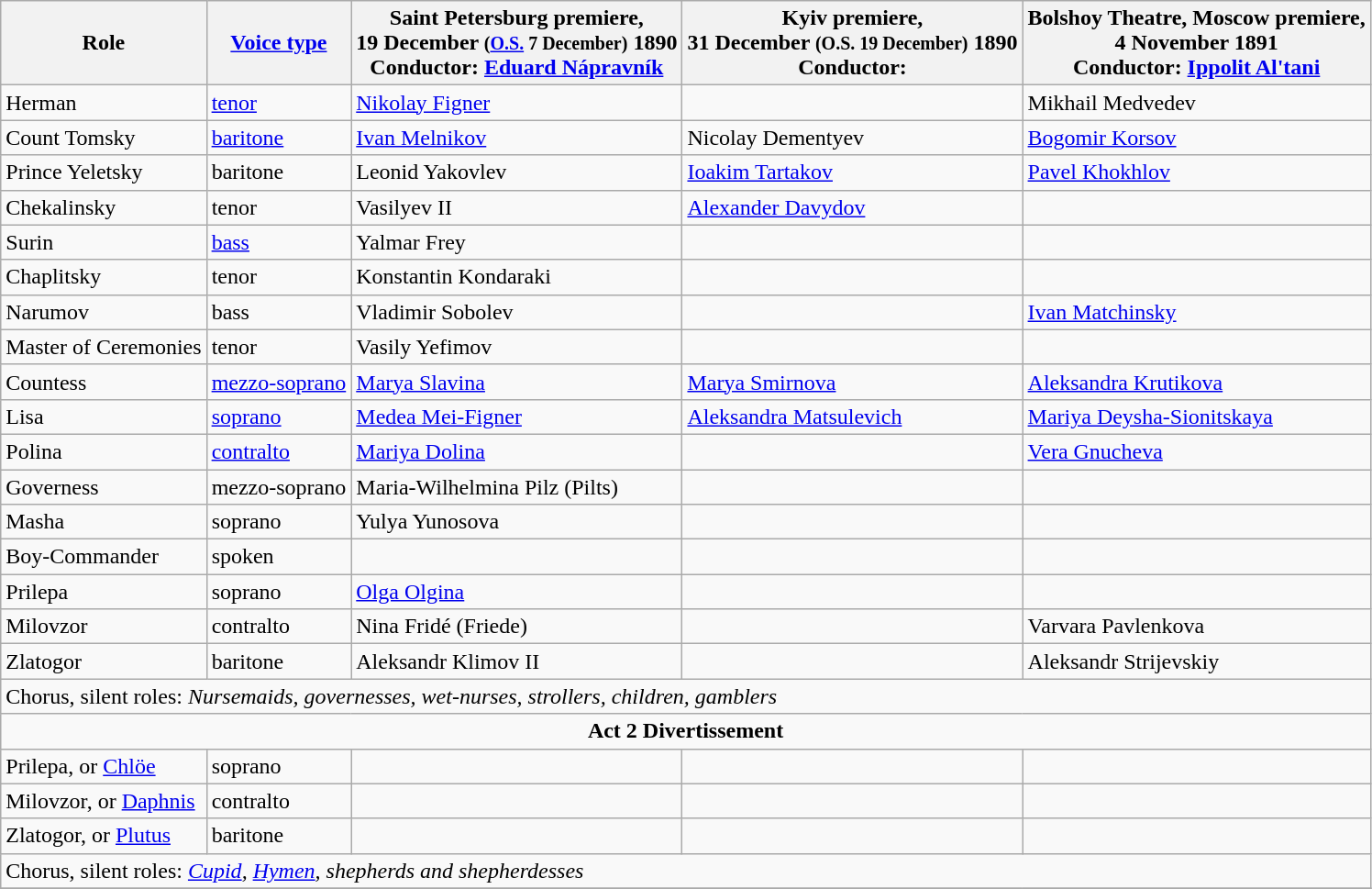<table class="wikitable">
<tr>
<th>Role</th>
<th><a href='#'>Voice type</a></th>
<th>Saint Petersburg premiere,<br>19 December <small>(<a href='#'>O.S.</a> 7 December)</small> 1890<br>Conductor: <a href='#'>Eduard Nápravník</a></th>
<th>Kyiv premiere,<br>31 December <small>(O.S. 19 December)</small> 1890<br>Conductor: </th>
<th>Bolshoy Theatre, Moscow premiere, <br>4 November 1891<br>Conductor: <a href='#'>Ippolit Al'tani</a></th>
</tr>
<tr>
<td>Herman</td>
<td><a href='#'>tenor</a></td>
<td><a href='#'>Nikolay Figner</a></td>
<td></td>
<td>Mikhail Medvedev</td>
</tr>
<tr>
<td>Count Tomsky</td>
<td><a href='#'>baritone</a></td>
<td><a href='#'>Ivan Melnikov</a></td>
<td>Nicolay Dementyev</td>
<td><a href='#'>Bogomir Korsov</a></td>
</tr>
<tr>
<td>Prince Yeletsky</td>
<td>baritone</td>
<td>Leonid Yakovlev</td>
<td><a href='#'>Ioakim Tartakov</a></td>
<td><a href='#'>Pavel Khokhlov</a></td>
</tr>
<tr>
<td>Chekalinsky</td>
<td>tenor</td>
<td>Vasilyev II</td>
<td><a href='#'>Alexander Davydov</a></td>
<td></td>
</tr>
<tr>
<td>Surin</td>
<td><a href='#'>bass</a></td>
<td>Yalmar Frey</td>
<td></td>
<td></td>
</tr>
<tr>
<td>Chaplitsky</td>
<td>tenor</td>
<td>Konstantin Kondaraki</td>
<td></td>
<td></td>
</tr>
<tr>
<td>Narumov</td>
<td>bass</td>
<td>Vladimir Sobolev</td>
<td></td>
<td><a href='#'>Ivan Matchinsky</a></td>
</tr>
<tr>
<td>Master of Ceremonies</td>
<td>tenor</td>
<td>Vasily Yefimov</td>
<td></td>
<td></td>
</tr>
<tr>
<td>Countess</td>
<td><a href='#'>mezzo-soprano</a></td>
<td><a href='#'>Marya Slavina</a></td>
<td><a href='#'>Marya Smirnova</a></td>
<td><a href='#'>Aleksandra Krutikova</a></td>
</tr>
<tr>
<td>Lisa</td>
<td><a href='#'>soprano</a></td>
<td><a href='#'>Medea Mei-Figner</a></td>
<td><a href='#'>Aleksandra Matsulevich</a></td>
<td><a href='#'>Mariya Deysha-Sionitskaya</a></td>
</tr>
<tr>
<td>Polina</td>
<td><a href='#'>contralto</a></td>
<td><a href='#'>Mariya Dolina</a></td>
<td></td>
<td><a href='#'>Vera Gnucheva</a></td>
</tr>
<tr>
<td>Governess</td>
<td>mezzo-soprano</td>
<td>Maria-Wilhelmina Pilz (Pilts)</td>
<td></td>
<td></td>
</tr>
<tr>
<td>Masha</td>
<td>soprano</td>
<td>Yulya Yunosova</td>
<td></td>
<td></td>
</tr>
<tr>
<td>Boy-Commander</td>
<td>spoken</td>
<td></td>
<td></td>
<td></td>
</tr>
<tr>
<td>Prilepa</td>
<td>soprano</td>
<td><a href='#'>Olga Olgina</a></td>
<td></td>
<td></td>
</tr>
<tr>
<td>Milovzor</td>
<td>contralto</td>
<td>Nina Fridé (Friede)</td>
<td></td>
<td>Varvara Pavlenkova</td>
</tr>
<tr>
<td>Zlatogor</td>
<td>baritone</td>
<td>Aleksandr Klimov II</td>
<td></td>
<td>Aleksandr Strijevskiy</td>
</tr>
<tr>
<td colspan="5">Chorus, silent roles: <em>Nursemaids, governesses, wet-nurses, strollers, children, gamblers</em></td>
</tr>
<tr>
<td colspan="5" style="text-align:center;"><strong>Act 2 Divertissement</strong></td>
</tr>
<tr>
<td>Prilepa, or <a href='#'>Chlöe</a></td>
<td>soprano</td>
<td></td>
<td></td>
<td></td>
</tr>
<tr>
<td>Milovzor, or <a href='#'>Daphnis</a></td>
<td>contralto</td>
<td></td>
<td></td>
<td></td>
</tr>
<tr>
<td>Zlatogor, or <a href='#'>Plutus</a></td>
<td>baritone</td>
<td></td>
<td></td>
<td></td>
</tr>
<tr>
<td colspan="5">Chorus, silent roles: <em><a href='#'>Cupid</a>, <a href='#'>Hymen</a>, shepherds and shepherdesses</em></td>
</tr>
<tr>
</tr>
</table>
